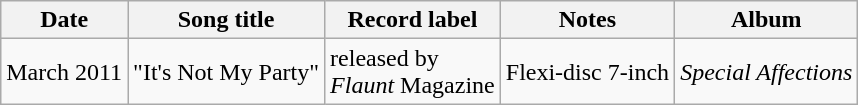<table class="wikitable">
<tr>
<th>Date</th>
<th><strong>Song title</strong></th>
<th><strong>Record label</strong></th>
<th>Notes</th>
<th>Album</th>
</tr>
<tr>
<td>March 2011</td>
<td>"It's Not My Party"</td>
<td>released by<br><em>Flaunt</em> Magazine</td>
<td>Flexi-disc 7-inch</td>
<td><em>Special Affections</em></td>
</tr>
</table>
